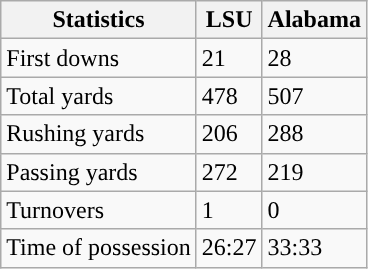<table class="wikitable" style="float: left;">
<tr>
<th>Statistics</th>
<th>LSU</th>
<th>Alabama</th>
</tr>
<tr>
<td>First downs</td>
<td>21</td>
<td>28</td>
</tr>
<tr>
<td>Total yards</td>
<td>478</td>
<td>507</td>
</tr>
<tr>
<td>Rushing yards</td>
<td>206</td>
<td>288</td>
</tr>
<tr>
<td>Passing yards</td>
<td>272</td>
<td>219</td>
</tr>
<tr>
<td>Turnovers</td>
<td>1</td>
<td>0</td>
</tr>
<tr>
<td>Time of possession</td>
<td>26:27</td>
<td>33:33</td>
</tr>
</table>
